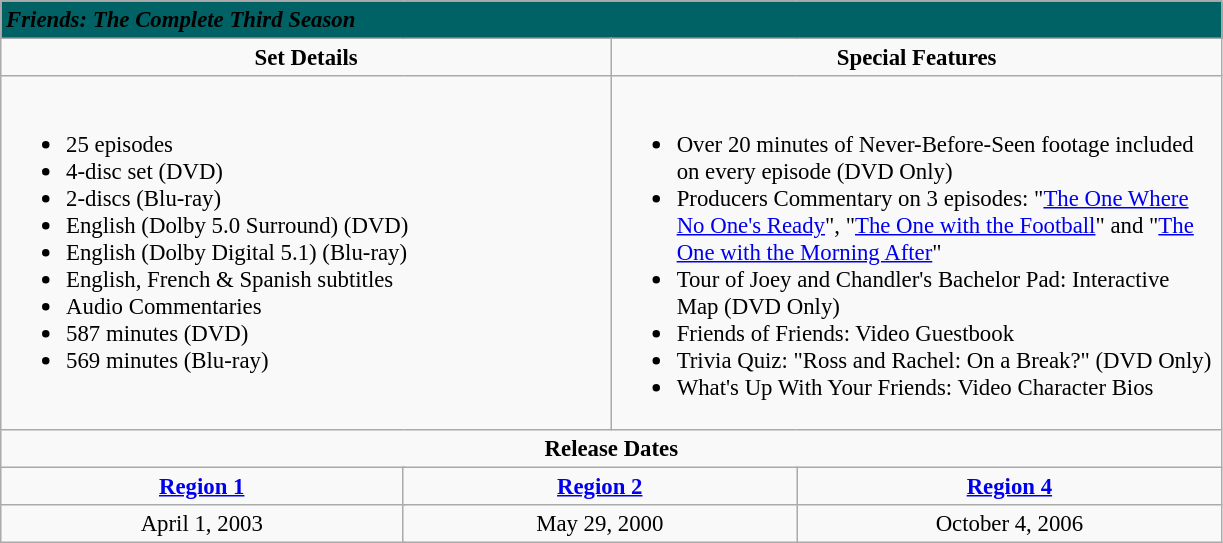<table class="wikitable" style="font-size: 95%;">
<tr style="background: #006264;">
<td colspan="6"><span><strong><em>Friends: The Complete Third Season</em></strong></span></td>
</tr>
<tr style="vertical-align:top; text-align:center;">
<td style="width:400px;" colspan="3"><strong>Set Details</strong></td>
<td style="width:400px; " colspan="3"><strong>Special Features</strong></td>
</tr>
<tr valign="top">
<td colspan="3"  style="text-align:left; width:400px;"><br><ul><li>25 episodes</li><li>4-disc set (DVD)</li><li>2-discs (Blu-ray)</li><li>English (Dolby 5.0 Surround) (DVD)</li><li>English (Dolby Digital 5.1) (Blu-ray)</li><li>English, French & Spanish subtitles</li><li>Audio Commentaries</li><li>587 minutes (DVD)</li><li>569 minutes (Blu-ray)</li></ul></td>
<td colspan="3"  style="text-align:left; width:400px;"><br><ul><li>Over 20 minutes of Never-Before-Seen footage included on every episode (DVD Only)</li><li>Producers Commentary on 3 episodes: "<a href='#'>The One Where No One's Ready</a>", "<a href='#'>The One with the Football</a>" and "<a href='#'>The One with the Morning After</a>"</li><li>Tour of Joey and Chandler's Bachelor Pad: Interactive Map (DVD Only) </li><li>Friends of Friends: Video Guestbook</li><li>Trivia Quiz: "Ross and Rachel: On a Break?" (DVD Only) </li><li>What's Up With Your Friends: Video Character Bios </li></ul></td>
</tr>
<tr>
<td colspan="6" style="text-align:center;"><strong>Release Dates</strong></td>
</tr>
<tr>
<td colspan="2" style="text-align:center;"><strong><a href='#'>Region 1</a></strong></td>
<td colspan="2" style="text-align:center;"><strong><a href='#'>Region 2</a></strong></td>
<td colspan="2" style="text-align:center;"><strong><a href='#'>Region 4</a></strong></td>
</tr>
<tr style="text-align:center;">
<td colspan="2">April 1, 2003</td>
<td colspan="2">May 29, 2000</td>
<td colspan="2">October 4, 2006</td>
</tr>
</table>
